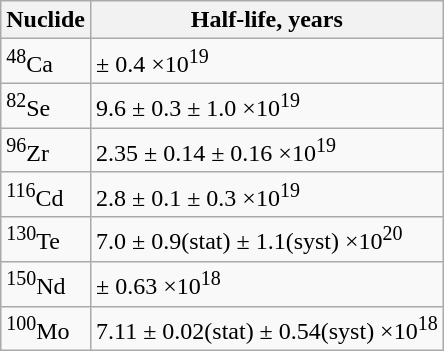<table class="wikitable">
<tr>
<th>Nuclide</th>
<th>Half-life, years</th>
</tr>
<tr>
<td><sup>48</sup>Ca</td>
<td> ± 0.4 ×10<sup>19</sup></td>
</tr>
<tr>
<td><sup>82</sup>Se</td>
<td>9.6 ± 0.3 ± 1.0 ×10<sup>19</sup></td>
</tr>
<tr>
<td><sup>96</sup>Zr</td>
<td>2.35 ± 0.14 ± 0.16 ×10<sup>19</sup></td>
</tr>
<tr>
<td><sup>116</sup>Cd</td>
<td>2.8 ± 0.1 ± 0.3 ×10<sup>19</sup></td>
</tr>
<tr>
<td><sup>130</sup>Te</td>
<td>7.0 ± 0.9(stat) ± 1.1(syst) ×10<sup>20</sup></td>
</tr>
<tr>
<td><sup>150</sup>Nd</td>
<td> ± 0.63 ×10<sup>18</sup></td>
</tr>
<tr>
<td><sup>100</sup>Mo</td>
<td>7.11 ± 0.02(stat) ± 0.54(syst) ×10<sup>18</sup></td>
</tr>
</table>
